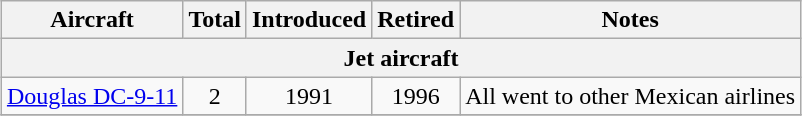<table class="wikitable" style="margin:1em auto; text-align:center;">
<tr>
<th>Aircraft</th>
<th>Total</th>
<th>Introduced</th>
<th>Retired</th>
<th>Notes</th>
</tr>
<tr>
<th colspan=5>Jet aircraft</th>
</tr>
<tr>
<td><a href='#'>Douglas DC-9-11</a></td>
<td>2</td>
<td>1991</td>
<td>1996</td>
<td>All went to other Mexican airlines</td>
</tr>
<tr>
</tr>
</table>
